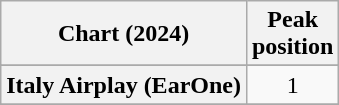<table class="wikitable plainrowheaders sortable" style="text-align:center;">
<tr>
<th>Chart (2024)</th>
<th>Peak<br>position</th>
</tr>
<tr>
</tr>
<tr>
<th scope="row">Italy Airplay (EarOne)</th>
<td>1</td>
</tr>
<tr>
</tr>
</table>
